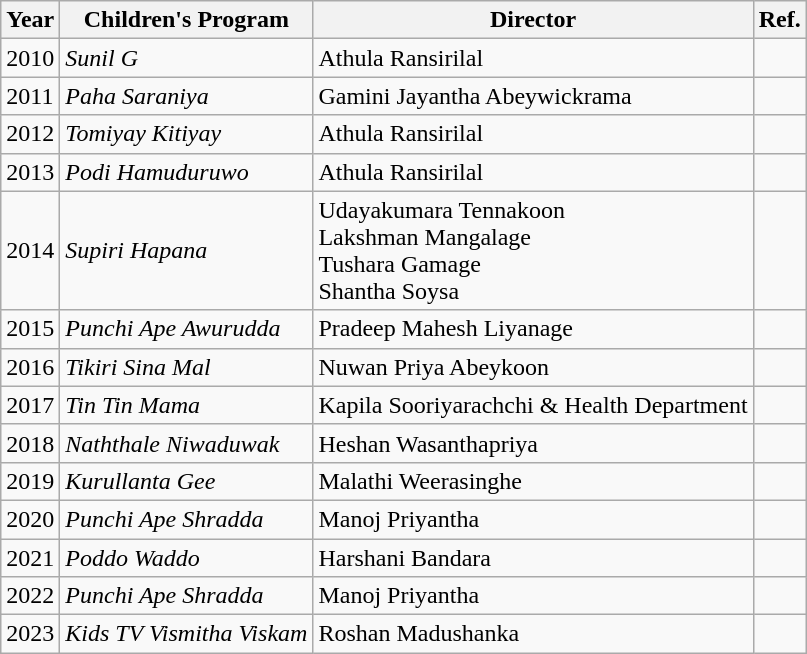<table class="wikitable">
<tr>
<th>Year</th>
<th>Children's Program</th>
<th>Director</th>
<th>Ref.</th>
</tr>
<tr>
<td>2010</td>
<td><em>Sunil G</em></td>
<td>Athula Ransirilal</td>
<td></td>
</tr>
<tr>
<td>2011</td>
<td><em>Paha Saraniya</em></td>
<td>Gamini Jayantha Abeywickrama</td>
<td></td>
</tr>
<tr>
<td>2012</td>
<td><em>Tomiyay Kitiyay</em></td>
<td>Athula Ransirilal</td>
<td></td>
</tr>
<tr>
<td>2013</td>
<td><em>Podi Hamuduruwo</em></td>
<td>Athula Ransirilal</td>
<td></td>
</tr>
<tr>
<td>2014</td>
<td><em>Supiri Hapana</em></td>
<td>Udayakumara Tennakoon <br> Lakshman Mangalage <br> Tushara Gamage <br> Shantha Soysa</td>
<td></td>
</tr>
<tr>
<td>2015</td>
<td><em>Punchi Ape Awurudda</em></td>
<td>Pradeep Mahesh Liyanage</td>
<td></td>
</tr>
<tr>
<td>2016</td>
<td><em>Tikiri Sina Mal</em></td>
<td>Nuwan Priya Abeykoon</td>
<td></td>
</tr>
<tr>
<td>2017</td>
<td><em>Tin Tin Mama</em></td>
<td>Kapila Sooriyarachchi & Health Department</td>
<td></td>
</tr>
<tr>
<td>2018</td>
<td><em>Naththale Niwaduwak</em></td>
<td>Heshan Wasanthapriya</td>
<td></td>
</tr>
<tr>
<td>2019</td>
<td><em>Kurullanta Gee</em></td>
<td>Malathi Weerasinghe</td>
<td></td>
</tr>
<tr>
<td>2020</td>
<td><em>Punchi Ape Shradda</em></td>
<td>Manoj Priyantha</td>
<td></td>
</tr>
<tr>
<td>2021</td>
<td><em>Poddo Waddo</em></td>
<td>Harshani Bandara</td>
<td></td>
</tr>
<tr>
<td>2022</td>
<td><em>Punchi Ape Shradda</em></td>
<td>Manoj Priyantha</td>
<td></td>
</tr>
<tr>
<td>2023</td>
<td><em>Kids TV Vismitha Viskam</em></td>
<td>Roshan Madushanka</td>
<td></td>
</tr>
</table>
